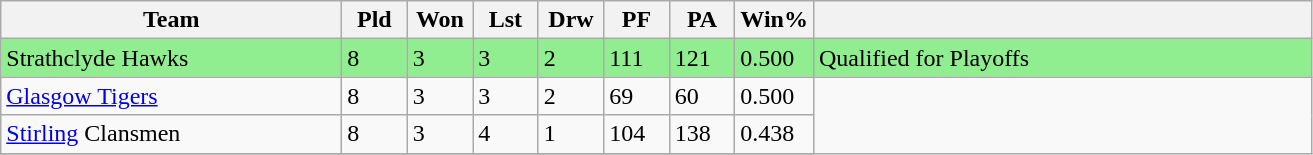<table class="wikitable">
<tr>
<th width=26%>Team</th>
<th width=5%>Pld</th>
<th width=5%>Won</th>
<th width=5%>Lst</th>
<th width=5%>Drw</th>
<th width=5%>PF</th>
<th width=5%>PA</th>
<th width=6%>Win%</th>
<th width=38%></th>
</tr>
<tr style="background:lightgreen">
<td>Strathclyde Hawks</td>
<td>8</td>
<td>3</td>
<td>3</td>
<td>2</td>
<td>111</td>
<td>121</td>
<td>0.500</td>
<td>Qualified for Playoffs</td>
</tr>
<tr>
<td><a href='#'>Glasgow Tigers</a></td>
<td>8</td>
<td>3</td>
<td>3</td>
<td>2</td>
<td>69</td>
<td>60</td>
<td>0.500</td>
</tr>
<tr>
<td><a href='#'>Stirling</a> Clansmen</td>
<td>8</td>
<td>3</td>
<td>4</td>
<td>1</td>
<td>104</td>
<td>138</td>
<td>0.438</td>
</tr>
<tr>
</tr>
</table>
